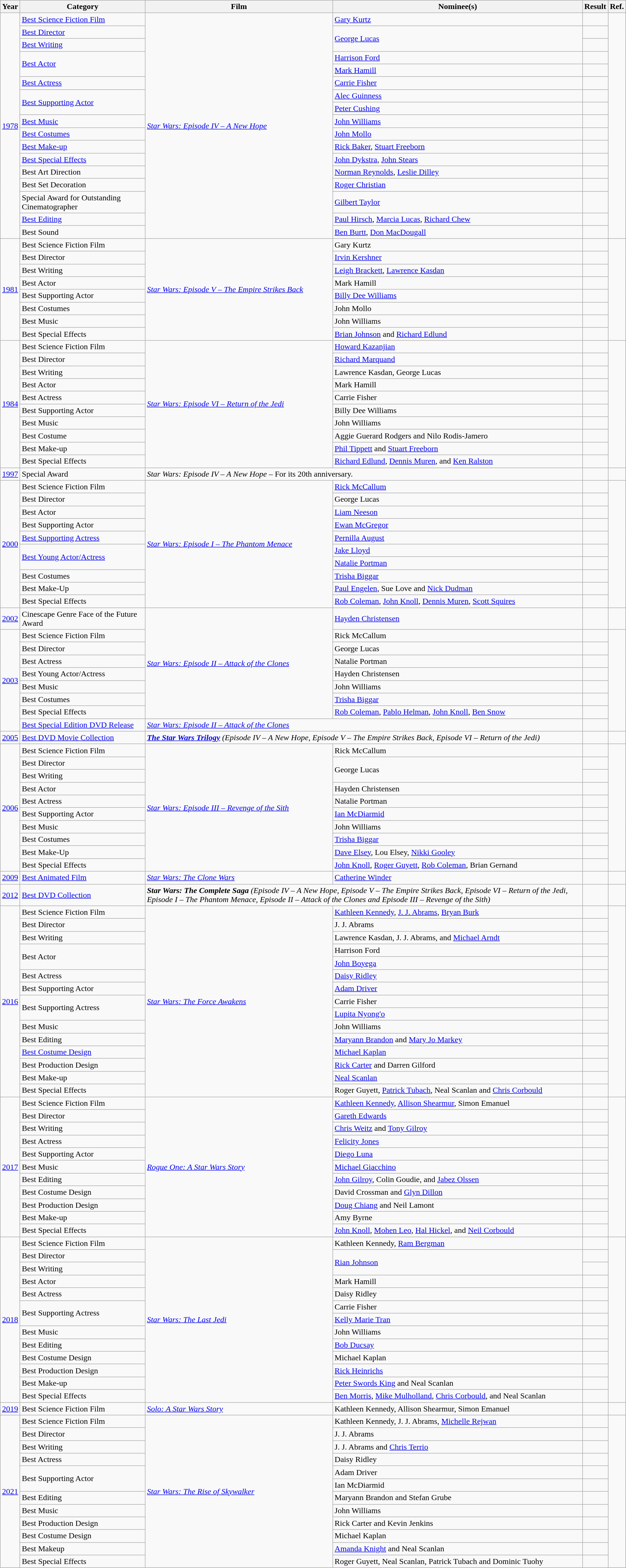<table class="wikitable">
<tr>
<th style="width: 1%;">Year</th>
<th style="width: 20%;">Category</th>
<th style="width: 30%;">Film</th>
<th>Nominee(s)</th>
<th style="width: 4%;">Result</th>
<th style="width: 1%;">Ref.</th>
</tr>
<tr>
<td rowspan="17"><a href='#'>1978</a></td>
<td><a href='#'>Best Science Fiction Film</a></td>
<td rowspan="17"><a href='#'><em>Star Wars: Episode IV – A New Hope</em></a></td>
<td><a href='#'>Gary Kurtz</a></td>
<td></td>
<td rowspan="17" style="text-align:center;"></td>
</tr>
<tr>
<td><a href='#'>Best Director</a></td>
<td rowspan="2"><a href='#'>George Lucas</a></td>
<td></td>
</tr>
<tr>
<td><a href='#'>Best Writing</a></td>
<td></td>
</tr>
<tr>
<td rowspan="2"><a href='#'>Best Actor</a></td>
<td><a href='#'>Harrison Ford</a></td>
<td></td>
</tr>
<tr>
<td><a href='#'>Mark Hamill</a></td>
<td></td>
</tr>
<tr>
<td><a href='#'>Best Actress</a></td>
<td><a href='#'>Carrie Fisher</a></td>
<td></td>
</tr>
<tr>
<td rowspan="2"><a href='#'>Best Supporting Actor</a></td>
<td><a href='#'>Alec Guinness</a></td>
<td></td>
</tr>
<tr>
<td><a href='#'>Peter Cushing</a></td>
<td></td>
</tr>
<tr>
<td><a href='#'>Best Music</a></td>
<td><a href='#'>John Williams</a></td>
<td></td>
</tr>
<tr>
<td><a href='#'>Best Costumes</a></td>
<td><a href='#'>John Mollo</a></td>
<td></td>
</tr>
<tr>
<td><a href='#'>Best Make-up</a></td>
<td><a href='#'>Rick Baker</a>, <a href='#'>Stuart Freeborn</a></td>
<td></td>
</tr>
<tr>
<td><a href='#'>Best Special Effects</a></td>
<td><a href='#'>John Dykstra</a>, <a href='#'>John Stears</a></td>
<td></td>
</tr>
<tr>
<td>Best Art Direction</td>
<td><a href='#'>Norman Reynolds</a>, <a href='#'>Leslie Dilley</a></td>
<td></td>
</tr>
<tr>
<td>Best Set Decoration</td>
<td><a href='#'>Roger Christian</a></td>
<td></td>
</tr>
<tr>
<td>Special Award for Outstanding Cinematographer</td>
<td><a href='#'>Gilbert Taylor</a></td>
<td></td>
</tr>
<tr>
<td><a href='#'>Best Editing</a></td>
<td><a href='#'>Paul Hirsch</a>, <a href='#'>Marcia Lucas</a>, <a href='#'>Richard Chew</a></td>
<td></td>
</tr>
<tr>
<td>Best Sound</td>
<td><a href='#'>Ben Burtt</a>, <a href='#'>Don MacDougall</a></td>
<td></td>
</tr>
<tr>
<td rowspan="8"><a href='#'>1981</a></td>
<td>Best Science Fiction Film</td>
<td rowspan="8"><a href='#'><em>Star Wars: Episode V – The Empire Strikes Back</em></a></td>
<td>Gary Kurtz</td>
<td></td>
<td rowspan="8" style="text-align:center;"></td>
</tr>
<tr>
<td>Best Director</td>
<td><a href='#'>Irvin Kershner</a></td>
<td></td>
</tr>
<tr>
<td>Best Writing</td>
<td><a href='#'>Leigh Brackett</a>, <a href='#'>Lawrence Kasdan</a></td>
<td></td>
</tr>
<tr>
<td>Best Actor</td>
<td>Mark Hamill</td>
<td></td>
</tr>
<tr>
<td>Best Supporting Actor</td>
<td><a href='#'>Billy Dee Williams</a></td>
<td></td>
</tr>
<tr>
<td>Best Costumes</td>
<td>John Mollo</td>
<td></td>
</tr>
<tr>
<td>Best Music</td>
<td>John Williams</td>
<td></td>
</tr>
<tr>
<td>Best Special Effects</td>
<td><a href='#'>Brian Johnson</a> and <a href='#'>Richard Edlund</a></td>
<td></td>
</tr>
<tr>
<td rowspan="10"><a href='#'>1984</a></td>
<td>Best Science Fiction Film</td>
<td rowspan="10"><a href='#'><em>Star Wars: Episode VI – Return of the Jedi</em></a></td>
<td><a href='#'>Howard Kazanjian</a></td>
<td></td>
<td rowspan="10" style="text-align:center;"></td>
</tr>
<tr>
<td>Best Director</td>
<td><a href='#'>Richard Marquand</a></td>
<td></td>
</tr>
<tr>
<td>Best Writing</td>
<td>Lawrence Kasdan, George Lucas</td>
<td></td>
</tr>
<tr>
<td>Best Actor</td>
<td>Mark Hamill</td>
<td></td>
</tr>
<tr>
<td>Best Actress</td>
<td>Carrie Fisher</td>
<td></td>
</tr>
<tr>
<td>Best Supporting Actor</td>
<td>Billy Dee Williams</td>
<td></td>
</tr>
<tr>
<td>Best Music</td>
<td>John Williams</td>
<td></td>
</tr>
<tr>
<td>Best Costume</td>
<td>Aggie Guerard Rodgers and Nilo Rodis-Jamero</td>
<td></td>
</tr>
<tr>
<td>Best Make-up</td>
<td><a href='#'>Phil Tippett</a> and <a href='#'>Stuart Freeborn</a></td>
<td></td>
</tr>
<tr>
<td>Best Special Effects</td>
<td><a href='#'>Richard Edlund</a>, <a href='#'>Dennis Muren</a>, and <a href='#'>Ken Ralston</a></td>
<td></td>
</tr>
<tr>
<td><a href='#'>1997</a></td>
<td>Special Award</td>
<td colspan="2"><em>Star Wars: Episode IV – A New Hope</em> – For its 20th anniversary.</td>
<td></td>
<td style="text-align:center;"></td>
</tr>
<tr>
<td rowspan="10"><a href='#'>2000</a></td>
<td>Best Science Fiction Film</td>
<td rowspan="10"><em><a href='#'>Star Wars: Episode I – The Phantom Menace</a></em></td>
<td><a href='#'>Rick McCallum</a></td>
<td></td>
<td rowspan="10" style="text-align:center;"></td>
</tr>
<tr>
<td>Best Director</td>
<td>George Lucas</td>
<td></td>
</tr>
<tr>
<td>Best Actor</td>
<td><a href='#'>Liam Neeson</a></td>
<td></td>
</tr>
<tr>
<td>Best Supporting Actor</td>
<td><a href='#'>Ewan McGregor</a></td>
<td></td>
</tr>
<tr>
<td><a href='#'>Best Supporting Actress</a></td>
<td><a href='#'>Pernilla August</a></td>
<td></td>
</tr>
<tr>
<td rowspan="2"><a href='#'>Best Young Actor/Actress</a></td>
<td><a href='#'>Jake Lloyd</a></td>
<td></td>
</tr>
<tr>
<td><a href='#'>Natalie Portman</a></td>
<td></td>
</tr>
<tr>
<td>Best Costumes</td>
<td><a href='#'>Trisha Biggar</a></td>
<td></td>
</tr>
<tr>
<td>Best Make-Up</td>
<td><a href='#'>Paul Engelen</a>, Sue Love and <a href='#'>Nick Dudman</a></td>
<td></td>
</tr>
<tr>
<td>Best Special Effects</td>
<td><a href='#'>Rob Coleman</a>, <a href='#'>John Knoll</a>, <a href='#'>Dennis Muren</a>, <a href='#'>Scott Squires</a></td>
<td></td>
</tr>
<tr>
<td><a href='#'>2002</a></td>
<td>Cinescape Genre Face of the Future Award</td>
<td rowspan="8"><em><a href='#'>Star Wars: Episode II – Attack of the Clones</a></em></td>
<td><a href='#'>Hayden Christensen</a></td>
<td></td>
<td style="text-align:center;"></td>
</tr>
<tr>
<td rowspan="8"><a href='#'>2003</a></td>
<td>Best Science Fiction Film</td>
<td>Rick McCallum</td>
<td></td>
<td rowspan="8" style="text-align:center;"></td>
</tr>
<tr>
<td>Best Director</td>
<td>George Lucas</td>
<td></td>
</tr>
<tr>
<td>Best Actress</td>
<td>Natalie Portman</td>
<td></td>
</tr>
<tr>
<td>Best Young Actor/Actress</td>
<td>Hayden Christensen</td>
<td></td>
</tr>
<tr>
<td>Best Music</td>
<td>John Williams</td>
<td></td>
</tr>
<tr>
<td>Best Costumes</td>
<td><a href='#'>Trisha Biggar</a></td>
<td></td>
</tr>
<tr>
<td>Best Special Effects</td>
<td><a href='#'>Rob Coleman</a>, <a href='#'>Pablo Helman</a>, <a href='#'>John Knoll</a>, <a href='#'>Ben Snow</a></td>
<td></td>
</tr>
<tr>
<td><a href='#'>Best Special Edition DVD Release</a></td>
<td colspan="2"><em><a href='#'>Star Wars: Episode II – Attack of the Clones</a></em></td>
<td></td>
</tr>
<tr>
<td><a href='#'>2005</a></td>
<td><a href='#'>Best DVD Movie Collection</a></td>
<td colspan="2"><strong><em><a href='#'>The Star Wars Trilogy</a></em></strong> <em>(Episode IV – A New Hope, Episode V – The Empire Strikes Back, Episode VI – Return of the Jedi)</em></td>
<td></td>
<td style="text-align:center;"></td>
</tr>
<tr>
<td rowspan="10"><a href='#'>2006</a></td>
<td>Best Science Fiction Film</td>
<td rowspan="10"><em><a href='#'>Star Wars: Episode III – Revenge of the Sith</a></em></td>
<td>Rick McCallum</td>
<td></td>
<td rowspan="10" style="text-align:center;"></td>
</tr>
<tr>
<td>Best Director</td>
<td rowspan="2">George Lucas</td>
<td></td>
</tr>
<tr>
<td>Best Writing</td>
<td></td>
</tr>
<tr>
<td>Best Actor</td>
<td>Hayden Christensen</td>
<td></td>
</tr>
<tr>
<td>Best Actress</td>
<td>Natalie Portman</td>
<td></td>
</tr>
<tr>
<td>Best Supporting Actor</td>
<td><a href='#'>Ian McDiarmid</a></td>
<td></td>
</tr>
<tr>
<td>Best Music</td>
<td>John Williams</td>
<td></td>
</tr>
<tr>
<td>Best Costumes</td>
<td><a href='#'>Trisha Biggar</a></td>
<td></td>
</tr>
<tr>
<td>Best Make-Up</td>
<td><a href='#'>Dave Elsey</a>, Lou Elsey, <a href='#'>Nikki Gooley</a></td>
<td></td>
</tr>
<tr>
<td>Best Special Effects</td>
<td><a href='#'>John Knoll</a>, <a href='#'>Roger Guyett</a>, <a href='#'>Rob Coleman</a>, Brian Gernand</td>
<td></td>
</tr>
<tr>
<td><a href='#'>2009</a></td>
<td><a href='#'>Best Animated Film</a></td>
<td><em><a href='#'>Star Wars: The Clone Wars</a></em></td>
<td><a href='#'>Catherine Winder</a></td>
<td></td>
<td style="text-align:center;"></td>
</tr>
<tr>
<td><a href='#'>2012</a></td>
<td><a href='#'>Best DVD Collection</a></td>
<td colspan="2"><strong><em>Star Wars: The Complete Saga</em></strong> <em>(Episode IV – A New Hope, Episode V – The Empire Strikes Back, Episode VI – Return of the Jedi, Episode I – The Phantom Menace, Episode II – Attack of the Clones and Episode III – Revenge of the Sith)</em></td>
<td></td>
<td style="text-align:center;"></td>
</tr>
<tr>
<td rowspan="15"><a href='#'>2016</a></td>
<td>Best Science Fiction Film</td>
<td rowspan="15"><em><a href='#'>Star Wars: The Force Awakens</a></em></td>
<td><a href='#'>Kathleen Kennedy</a>, <a href='#'>J. J. Abrams</a>, <a href='#'>Bryan Burk</a></td>
<td></td>
<td rowspan="15" style="text-align:center;"></td>
</tr>
<tr>
<td>Best Director</td>
<td>J. J. Abrams</td>
<td></td>
</tr>
<tr>
<td>Best Writing</td>
<td>Lawrence Kasdan, J. J. Abrams, and <a href='#'>Michael Arndt</a></td>
<td></td>
</tr>
<tr>
<td rowspan="2">Best Actor</td>
<td>Harrison Ford</td>
<td></td>
</tr>
<tr>
<td><a href='#'>John Boyega</a></td>
<td></td>
</tr>
<tr>
<td>Best Actress</td>
<td><a href='#'>Daisy Ridley</a></td>
<td></td>
</tr>
<tr>
<td>Best Supporting Actor</td>
<td><a href='#'>Adam Driver</a></td>
<td></td>
</tr>
<tr>
<td rowspan="2">Best Supporting Actress</td>
<td>Carrie Fisher</td>
<td></td>
</tr>
<tr>
<td><a href='#'>Lupita Nyong'o</a></td>
<td></td>
</tr>
<tr>
<td>Best Music</td>
<td>John Williams</td>
<td></td>
</tr>
<tr>
<td>Best Editing</td>
<td><a href='#'>Maryann Brandon</a> and <a href='#'>Mary Jo Markey</a></td>
<td></td>
</tr>
<tr>
<td><a href='#'>Best Costume Design</a></td>
<td><a href='#'>Michael Kaplan</a></td>
<td></td>
</tr>
<tr>
<td>Best Production Design</td>
<td><a href='#'>Rick Carter</a> and Darren Gilford</td>
<td></td>
</tr>
<tr>
<td>Best Make-up</td>
<td><a href='#'>Neal Scanlan</a></td>
<td></td>
</tr>
<tr>
<td>Best Special Effects</td>
<td>Roger Guyett, <a href='#'>Patrick Tubach</a>, Neal Scanlan and <a href='#'>Chris Corbould</a></td>
<td></td>
</tr>
<tr>
<td rowspan="11"><a href='#'>2017</a></td>
<td>Best Science Fiction Film</td>
<td rowspan="11"><a href='#'><em>Rogue One: A Star Wars Story</em></a></td>
<td><a href='#'>Kathleen Kennedy</a>, <a href='#'>Allison Shearmur</a>, Simon Emanuel</td>
<td></td>
<td rowspan="11" style="text-align:center;"></td>
</tr>
<tr>
<td>Best Director</td>
<td><a href='#'>Gareth Edwards</a></td>
<td></td>
</tr>
<tr>
<td>Best Writing</td>
<td><a href='#'>Chris Weitz</a> and <a href='#'>Tony Gilroy</a></td>
<td></td>
</tr>
<tr>
<td>Best Actress</td>
<td><a href='#'>Felicity Jones</a></td>
<td></td>
</tr>
<tr>
<td>Best Supporting Actor</td>
<td><a href='#'>Diego Luna</a></td>
<td></td>
</tr>
<tr>
<td>Best Music</td>
<td><a href='#'>Michael Giacchino</a></td>
<td></td>
</tr>
<tr>
<td>Best Editing</td>
<td><a href='#'>John Gilroy</a>, Colin Goudie, and <a href='#'>Jabez Olssen</a></td>
<td></td>
</tr>
<tr>
<td>Best Costume Design</td>
<td>David Crossman and <a href='#'>Glyn Dillon</a></td>
<td></td>
</tr>
<tr>
<td>Best Production Design</td>
<td><a href='#'>Doug Chiang</a> and Neil Lamont</td>
<td></td>
</tr>
<tr>
<td>Best Make-up</td>
<td>Amy Byrne</td>
<td></td>
</tr>
<tr>
<td>Best Special Effects</td>
<td><a href='#'>John Knoll</a>, <a href='#'>Mohen Leo</a>, <a href='#'>Hal Hickel</a>, and <a href='#'>Neil Corbould</a></td>
<td></td>
</tr>
<tr>
<td rowspan="13"><a href='#'>2018</a></td>
<td>Best Science Fiction Film</td>
<td rowspan="13"><em><a href='#'>Star Wars: The Last Jedi</a></em></td>
<td>Kathleen Kennedy, <a href='#'>Ram Bergman</a></td>
<td></td>
<td rowspan="13" style="text-align:center;"></td>
</tr>
<tr>
<td>Best Director</td>
<td rowspan="2"><a href='#'>Rian Johnson</a></td>
<td></td>
</tr>
<tr>
<td>Best Writing</td>
<td></td>
</tr>
<tr>
<td>Best Actor</td>
<td>Mark Hamill</td>
<td></td>
</tr>
<tr>
<td>Best Actress</td>
<td>Daisy Ridley</td>
<td></td>
</tr>
<tr>
<td rowspan="2">Best Supporting Actress</td>
<td>Carrie Fisher</td>
<td></td>
</tr>
<tr>
<td><a href='#'>Kelly Marie Tran</a></td>
<td></td>
</tr>
<tr>
<td>Best Music</td>
<td>John Williams</td>
<td></td>
</tr>
<tr>
<td>Best Editing</td>
<td><a href='#'>Bob Ducsay</a></td>
<td></td>
</tr>
<tr>
<td>Best Costume Design</td>
<td>Michael Kaplan</td>
<td></td>
</tr>
<tr>
<td>Best Production Design</td>
<td><a href='#'>Rick Heinrichs</a></td>
<td></td>
</tr>
<tr>
<td>Best Make-up</td>
<td><a href='#'>Peter Swords King</a> and Neal Scanlan</td>
<td></td>
</tr>
<tr>
<td>Best Special Effects</td>
<td><a href='#'>Ben Morris</a>, <a href='#'>Mike Mulholland</a>, <a href='#'>Chris Corbould</a>, and Neal Scanlan</td>
<td></td>
</tr>
<tr>
<td><a href='#'>2019</a></td>
<td>Best Science Fiction Film</td>
<td><em><a href='#'>Solo: A Star Wars Story</a></em></td>
<td>Kathleen Kennedy, Allison Shearmur, Simon Emanuel</td>
<td></td>
<td style="text-align:center;"></td>
</tr>
<tr>
<td rowspan="12"><a href='#'>2021</a></td>
<td>Best Science Fiction Film</td>
<td rowspan="12"><em><a href='#'>Star Wars: The Rise of Skywalker</a></em></td>
<td>Kathleen Kennedy, J. J. Abrams, <a href='#'>Michelle Rejwan</a></td>
<td></td>
<td rowspan="12"></td>
</tr>
<tr>
<td>Best Director</td>
<td>J. J. Abrams</td>
<td></td>
</tr>
<tr>
<td>Best Writing</td>
<td>J. J. Abrams and <a href='#'>Chris Terrio</a></td>
<td></td>
</tr>
<tr>
<td>Best Actress</td>
<td>Daisy Ridley</td>
<td></td>
</tr>
<tr>
<td rowspan="2">Best Supporting Actor</td>
<td>Adam Driver</td>
<td></td>
</tr>
<tr>
<td>Ian McDiarmid</td>
<td></td>
</tr>
<tr>
<td>Best Editing</td>
<td>Maryann Brandon and Stefan Grube</td>
<td></td>
</tr>
<tr>
<td>Best Music</td>
<td>John Williams</td>
<td></td>
</tr>
<tr>
<td>Best Production Design</td>
<td>Rick Carter and Kevin Jenkins</td>
<td></td>
</tr>
<tr>
<td>Best Costume Design</td>
<td>Michael Kaplan</td>
<td></td>
</tr>
<tr>
<td>Best Makeup</td>
<td><a href='#'>Amanda Knight</a> and Neal Scanlan</td>
<td></td>
</tr>
<tr>
<td>Best Special Effects</td>
<td>Roger Guyett, Neal Scanlan, Patrick Tubach and Dominic Tuohy</td>
<td></td>
</tr>
</table>
